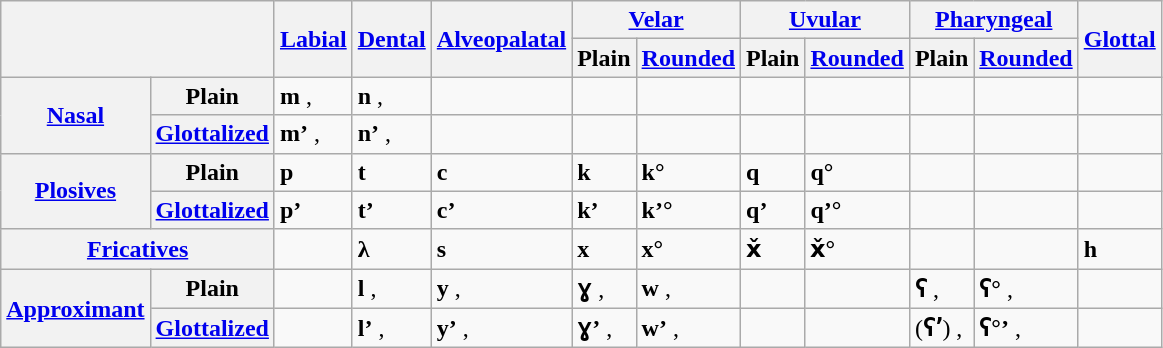<table class="wikitable">
<tr>
<th colspan=2 rowspan=2></th>
<th rowspan=2><a href='#'>Labial</a></th>
<th rowspan=2><a href='#'>Dental</a></th>
<th rowspan=2><a href='#'>Alveopalatal</a></th>
<th colspan=2><a href='#'>Velar</a></th>
<th colspan=2><a href='#'>Uvular</a></th>
<th colspan="2"><a href='#'>Pharyngeal</a></th>
<th rowspan=2><a href='#'>Glottal</a></th>
</tr>
<tr>
<th>Plain</th>
<th><a href='#'>Rounded</a></th>
<th>Plain</th>
<th><a href='#'>Rounded</a></th>
<th>Plain</th>
<th><a href='#'>Rounded</a></th>
</tr>
<tr>
<th rowspan="2"><a href='#'>Nasal</a></th>
<th>Plain</th>
<td><strong>m</strong> , </td>
<td><strong>n</strong> , </td>
<td></td>
<td></td>
<td></td>
<td></td>
<td></td>
<td></td>
<td></td>
<td></td>
</tr>
<tr>
<th><a href='#'>Glottalized</a></th>
<td><strong>m’</strong> ,  </td>
<td><strong>n’</strong> , </td>
<td></td>
<td></td>
<td></td>
<td></td>
<td></td>
<td></td>
<td></td>
<td></td>
</tr>
<tr>
<th rowspan="2"><a href='#'>Plosives</a></th>
<th>Plain</th>
<td><strong>p</strong> </td>
<td><strong>t</strong> </td>
<td><strong>c</strong> </td>
<td><strong>k</strong> </td>
<td><strong>k°</strong> </td>
<td><strong>q</strong> </td>
<td><strong>q°</strong> </td>
<td></td>
<td></td>
<td></td>
</tr>
<tr>
<th><a href='#'>Glottalized</a></th>
<td><strong>p’</strong> </td>
<td><strong>t’</strong> </td>
<td><strong>c’</strong> </td>
<td><strong>k’</strong> </td>
<td><strong>k’°</strong> </td>
<td><strong>q’</strong> </td>
<td><strong>q’°</strong> </td>
<td></td>
<td></td>
<td><strong></strong> </td>
</tr>
<tr>
<th colspan="2"><a href='#'>Fricatives</a></th>
<td></td>
<td><strong>λ</strong> </td>
<td><strong>s</strong> </td>
<td><strong>x</strong> </td>
<td><strong>x°</strong> </td>
<td><strong>x̌</strong> </td>
<td><strong>x̌°</strong> </td>
<td></td>
<td></td>
<td><strong>h</strong> </td>
</tr>
<tr>
<th rowspan="2"><a href='#'>Approximant</a></th>
<th>Plain</th>
<td></td>
<td><strong>l</strong> , </td>
<td><strong>y</strong> ,  </td>
<td><strong>ɣ</strong> ,  </td>
<td><strong>w</strong> ,  </td>
<td></td>
<td></td>
<td><strong>ʕ</strong> ,  </td>
<td><strong>ʕ°</strong> ,  </td>
<td></td>
</tr>
<tr>
<th><a href='#'>Glottalized</a></th>
<td></td>
<td><strong>l’</strong> , </td>
<td><strong>y’</strong> ,  </td>
<td><strong>ɣ’</strong> ,  </td>
<td><strong>w’</strong> ,  </td>
<td></td>
<td></td>
<td>(<strong>ʕʼ</strong>) ,  </td>
<td><strong>ʕ°’</strong> ,  </td>
<td></td>
</tr>
</table>
